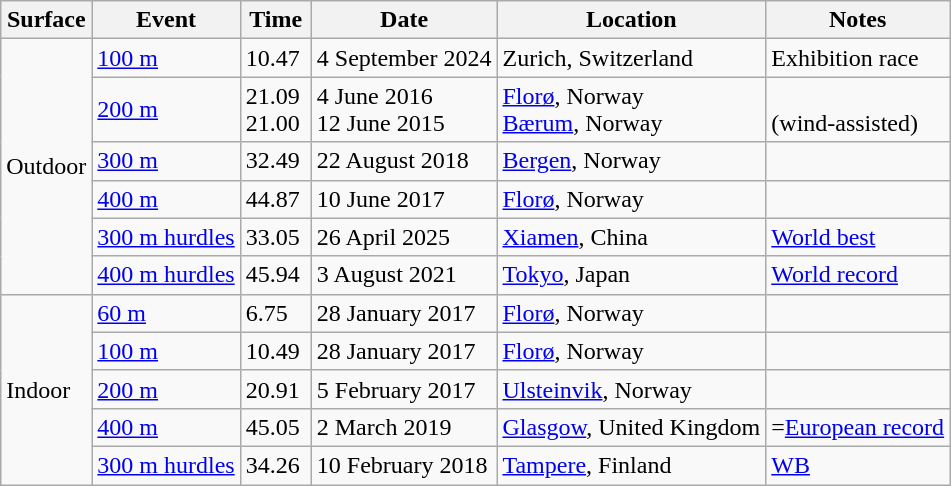<table class=wikitable>
<tr>
<th>Surface</th>
<th>Event</th>
<th>Time</th>
<th>Date</th>
<th>Location</th>
<th>Notes</th>
</tr>
<tr>
<td rowspan=6>Outdoor</td>
<td><a href='#'>100 m</a></td>
<td>10.47</td>
<td>4 September 2024</td>
<td>Zurich, Switzerland</td>
<td>Exhibition race</td>
</tr>
<tr>
<td><a href='#'>200 m</a></td>
<td>21.09<br>21.00 </td>
<td>4 June 2016<br>12 June 2015</td>
<td><a href='#'>Florø</a>, Norway<br><a href='#'>Bærum</a>, Norway</td>
<td><br>(wind-assisted)</td>
</tr>
<tr>
<td><a href='#'>300 m</a></td>
<td>32.49</td>
<td>22 August 2018</td>
<td><a href='#'>Bergen</a>, Norway</td>
<td></td>
</tr>
<tr>
<td><a href='#'>400 m</a></td>
<td>44.87</td>
<td>10 June 2017</td>
<td><a href='#'>Florø</a>, Norway</td>
<td></td>
</tr>
<tr>
<td><a href='#'>300 m hurdles</a></td>
<td>33.05</td>
<td>26 April 2025</td>
<td><a href='#'>Xiamen</a>, China</td>
<td><a href='#'>World best</a></td>
</tr>
<tr>
<td><a href='#'>400 m hurdles</a></td>
<td>45.94</td>
<td>3 August 2021</td>
<td><a href='#'>Tokyo</a>, Japan</td>
<td><a href='#'>World record</a></td>
</tr>
<tr>
<td rowspan=5>Indoor</td>
<td><a href='#'>60 m</a></td>
<td>6.75</td>
<td>28 January 2017</td>
<td><a href='#'>Florø</a>, Norway</td>
<td></td>
</tr>
<tr>
<td><a href='#'>100 m</a></td>
<td>10.49</td>
<td>28 January 2017</td>
<td><a href='#'>Florø</a>, Norway</td>
<td></td>
</tr>
<tr>
<td><a href='#'>200 m</a></td>
<td>20.91</td>
<td>5 February 2017</td>
<td><a href='#'>Ulsteinvik</a>, Norway</td>
<td></td>
</tr>
<tr>
<td><a href='#'>400 m</a></td>
<td>45.05</td>
<td>2 March 2019</td>
<td><a href='#'>Glasgow</a>, United Kingdom</td>
<td>=<a href='#'>European record</a></td>
</tr>
<tr>
<td><a href='#'>300 m hurdles</a></td>
<td>34.26</td>
<td>10 February 2018</td>
<td><a href='#'>Tampere</a>, Finland</td>
<td> <a href='#'>WB</a></td>
</tr>
</table>
